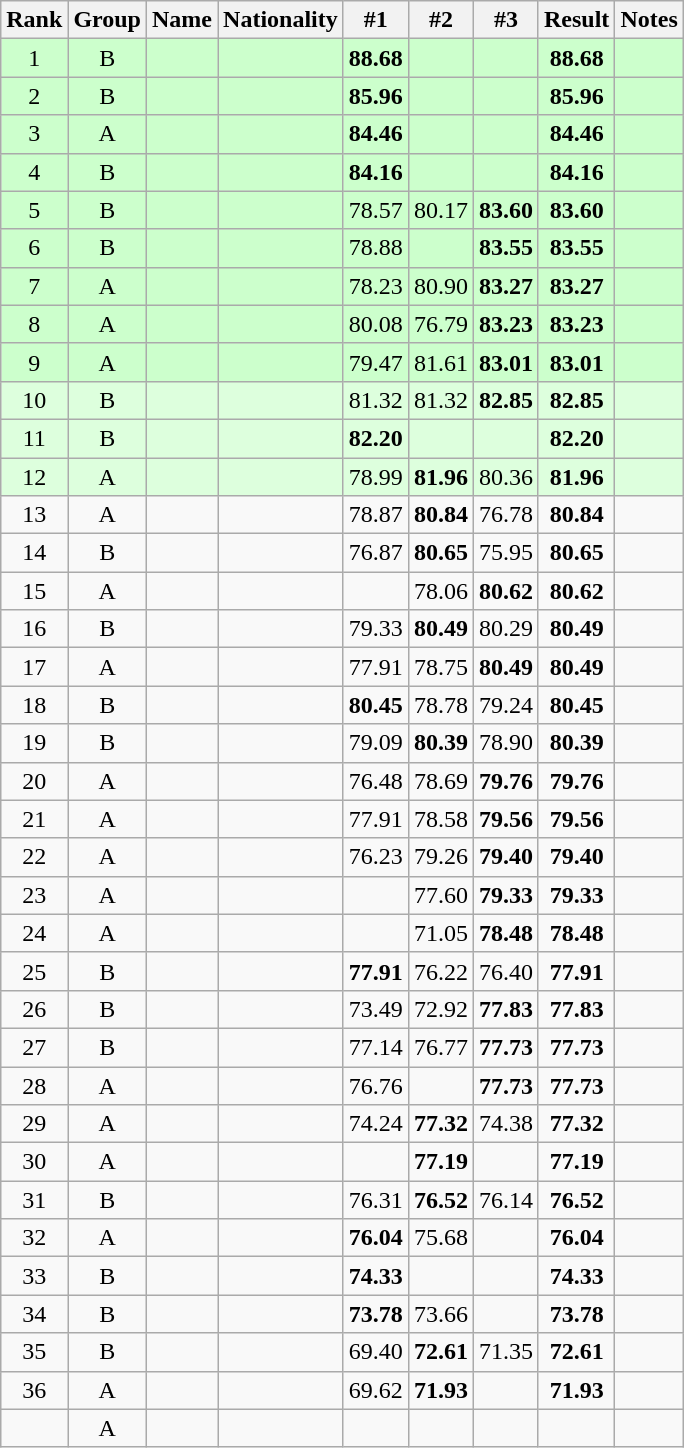<table class="wikitable sortable" style="text-align:center">
<tr>
<th>Rank</th>
<th>Group</th>
<th>Name</th>
<th>Nationality</th>
<th>#1</th>
<th>#2</th>
<th>#3</th>
<th>Result</th>
<th class="unsortable">Notes</th>
</tr>
<tr bgcolor=ccffcc>
<td>1</td>
<td>B</td>
<td align=left></td>
<td align=left></td>
<td><strong>88.68</strong></td>
<td></td>
<td></td>
<td><strong>88.68</strong></td>
<td></td>
</tr>
<tr bgcolor=ccffcc>
<td>2</td>
<td>B</td>
<td align=left></td>
<td align=left></td>
<td><strong>85.96</strong></td>
<td></td>
<td></td>
<td><strong>85.96</strong></td>
<td></td>
</tr>
<tr bgcolor=ccffcc>
<td>3</td>
<td>A</td>
<td align=left></td>
<td align=left></td>
<td><strong>84.46</strong></td>
<td></td>
<td></td>
<td><strong>84.46</strong></td>
<td></td>
</tr>
<tr bgcolor=ccffcc>
<td>4</td>
<td>B</td>
<td align=left></td>
<td align=left></td>
<td><strong>84.16</strong></td>
<td></td>
<td></td>
<td><strong>84.16</strong></td>
<td></td>
</tr>
<tr bgcolor=ccffcc>
<td>5</td>
<td>B</td>
<td align=left></td>
<td align=left></td>
<td>78.57</td>
<td>80.17</td>
<td><strong>83.60</strong></td>
<td><strong>83.60</strong></td>
<td></td>
</tr>
<tr bgcolor=ccffcc>
<td>6</td>
<td>B</td>
<td align=left></td>
<td align=left></td>
<td>78.88</td>
<td></td>
<td><strong>83.55</strong></td>
<td><strong>83.55</strong></td>
<td></td>
</tr>
<tr bgcolor=ccffcc>
<td>7</td>
<td>A</td>
<td align=left></td>
<td align=left></td>
<td>78.23</td>
<td>80.90</td>
<td><strong>83.27</strong></td>
<td><strong>83.27</strong></td>
<td></td>
</tr>
<tr bgcolor=ccffcc>
<td>8</td>
<td>A</td>
<td align=left></td>
<td align=left></td>
<td>80.08</td>
<td>76.79</td>
<td><strong>83.23</strong></td>
<td><strong>83.23</strong></td>
<td></td>
</tr>
<tr bgcolor=ccffcc>
<td>9</td>
<td>A</td>
<td align=left></td>
<td align=left></td>
<td>79.47</td>
<td>81.61</td>
<td><strong>83.01</strong></td>
<td><strong>83.01</strong></td>
<td></td>
</tr>
<tr bgcolor=ddffdd>
<td>10</td>
<td>B</td>
<td align=left></td>
<td align=left></td>
<td>81.32</td>
<td>81.32</td>
<td><strong>82.85</strong></td>
<td><strong>82.85</strong></td>
<td></td>
</tr>
<tr bgcolor=ddffdd>
<td>11</td>
<td>B</td>
<td align=left></td>
<td align=left></td>
<td><strong>82.20</strong></td>
<td></td>
<td></td>
<td><strong>82.20</strong></td>
<td></td>
</tr>
<tr bgcolor=ddffdd>
<td>12</td>
<td>A</td>
<td align=left></td>
<td align=left></td>
<td>78.99</td>
<td><strong>81.96</strong></td>
<td>80.36</td>
<td><strong>81.96</strong></td>
<td></td>
</tr>
<tr>
<td>13</td>
<td>A</td>
<td align=left></td>
<td align=left></td>
<td>78.87</td>
<td><strong>80.84</strong></td>
<td>76.78</td>
<td><strong>80.84</strong></td>
<td></td>
</tr>
<tr>
<td>14</td>
<td>B</td>
<td align=left></td>
<td align=left></td>
<td>76.87</td>
<td><strong>80.65</strong></td>
<td>75.95</td>
<td><strong>80.65</strong></td>
<td></td>
</tr>
<tr>
<td>15</td>
<td>A</td>
<td align=left></td>
<td align=left></td>
<td></td>
<td>78.06</td>
<td><strong>80.62</strong></td>
<td><strong>80.62</strong></td>
<td></td>
</tr>
<tr>
<td>16</td>
<td>B</td>
<td align=left></td>
<td align=left></td>
<td>79.33</td>
<td><strong>80.49</strong></td>
<td>80.29</td>
<td><strong>80.49</strong></td>
<td></td>
</tr>
<tr>
<td>17</td>
<td>A</td>
<td align=left></td>
<td align=left></td>
<td>77.91</td>
<td>78.75</td>
<td><strong>80.49</strong></td>
<td><strong>80.49</strong></td>
<td></td>
</tr>
<tr>
<td>18</td>
<td>B</td>
<td align=left></td>
<td align=left></td>
<td><strong>80.45</strong></td>
<td>78.78</td>
<td>79.24</td>
<td><strong>80.45</strong></td>
<td></td>
</tr>
<tr>
<td>19</td>
<td>B</td>
<td align=left></td>
<td align=left></td>
<td>79.09</td>
<td><strong>80.39</strong></td>
<td>78.90</td>
<td><strong>80.39</strong></td>
<td></td>
</tr>
<tr>
<td>20</td>
<td>A</td>
<td align=left></td>
<td align=left></td>
<td>76.48</td>
<td>78.69</td>
<td><strong>79.76</strong></td>
<td><strong>79.76</strong></td>
<td></td>
</tr>
<tr>
<td>21</td>
<td>A</td>
<td align=left></td>
<td align=left></td>
<td>77.91</td>
<td>78.58</td>
<td><strong>79.56</strong></td>
<td><strong>79.56</strong></td>
<td></td>
</tr>
<tr>
<td>22</td>
<td>A</td>
<td align=left></td>
<td align=left></td>
<td>76.23</td>
<td>79.26</td>
<td><strong>79.40</strong></td>
<td><strong>79.40</strong></td>
<td></td>
</tr>
<tr>
<td>23</td>
<td>A</td>
<td align=left></td>
<td align=left></td>
<td></td>
<td>77.60</td>
<td><strong>79.33</strong></td>
<td><strong>79.33</strong></td>
<td></td>
</tr>
<tr>
<td>24</td>
<td>A</td>
<td align=left></td>
<td align=left></td>
<td></td>
<td>71.05</td>
<td><strong>78.48</strong></td>
<td><strong>78.48</strong></td>
<td></td>
</tr>
<tr>
<td>25</td>
<td>B</td>
<td align=left></td>
<td align=left></td>
<td><strong>77.91</strong></td>
<td>76.22</td>
<td>76.40</td>
<td><strong>77.91</strong></td>
<td></td>
</tr>
<tr>
<td>26</td>
<td>B</td>
<td align=left></td>
<td align=left></td>
<td>73.49</td>
<td>72.92</td>
<td><strong>77.83</strong></td>
<td><strong>77.83</strong></td>
<td></td>
</tr>
<tr>
<td>27</td>
<td>B</td>
<td align=left></td>
<td align=left></td>
<td>77.14</td>
<td>76.77</td>
<td><strong>77.73</strong></td>
<td><strong>77.73</strong></td>
<td></td>
</tr>
<tr>
<td>28</td>
<td>A</td>
<td align=left></td>
<td align=left></td>
<td>76.76</td>
<td></td>
<td><strong>77.73</strong></td>
<td><strong>77.73</strong></td>
<td></td>
</tr>
<tr>
<td>29</td>
<td>A</td>
<td align=left></td>
<td align=left></td>
<td>74.24</td>
<td><strong>77.32</strong></td>
<td>74.38</td>
<td><strong>77.32</strong></td>
<td></td>
</tr>
<tr>
<td>30</td>
<td>A</td>
<td align=left></td>
<td align=left></td>
<td></td>
<td><strong>77.19</strong></td>
<td></td>
<td><strong>77.19</strong></td>
<td></td>
</tr>
<tr>
<td>31</td>
<td>B</td>
<td align=left></td>
<td align=left></td>
<td>76.31</td>
<td><strong>76.52</strong></td>
<td>76.14</td>
<td><strong>76.52</strong></td>
<td></td>
</tr>
<tr>
<td>32</td>
<td>A</td>
<td align=left></td>
<td align=left></td>
<td><strong>76.04</strong></td>
<td>75.68</td>
<td></td>
<td><strong>76.04</strong></td>
<td></td>
</tr>
<tr>
<td>33</td>
<td>B</td>
<td align=left></td>
<td align=left></td>
<td><strong>74.33</strong></td>
<td></td>
<td></td>
<td><strong>74.33</strong></td>
<td></td>
</tr>
<tr>
<td>34</td>
<td>B</td>
<td align=left></td>
<td align=left></td>
<td><strong>73.78</strong></td>
<td>73.66</td>
<td></td>
<td><strong>73.78</strong></td>
<td></td>
</tr>
<tr>
<td>35</td>
<td>B</td>
<td align=left></td>
<td align=left></td>
<td>69.40</td>
<td><strong>72.61</strong></td>
<td>71.35</td>
<td><strong>72.61</strong></td>
<td></td>
</tr>
<tr>
<td>36</td>
<td>A</td>
<td align=left></td>
<td align=left></td>
<td>69.62</td>
<td><strong>71.93</strong></td>
<td></td>
<td><strong>71.93</strong></td>
<td></td>
</tr>
<tr>
<td></td>
<td>A</td>
<td align=left></td>
<td align=left></td>
<td></td>
<td></td>
<td></td>
<td><strong></strong></td>
<td></td>
</tr>
</table>
